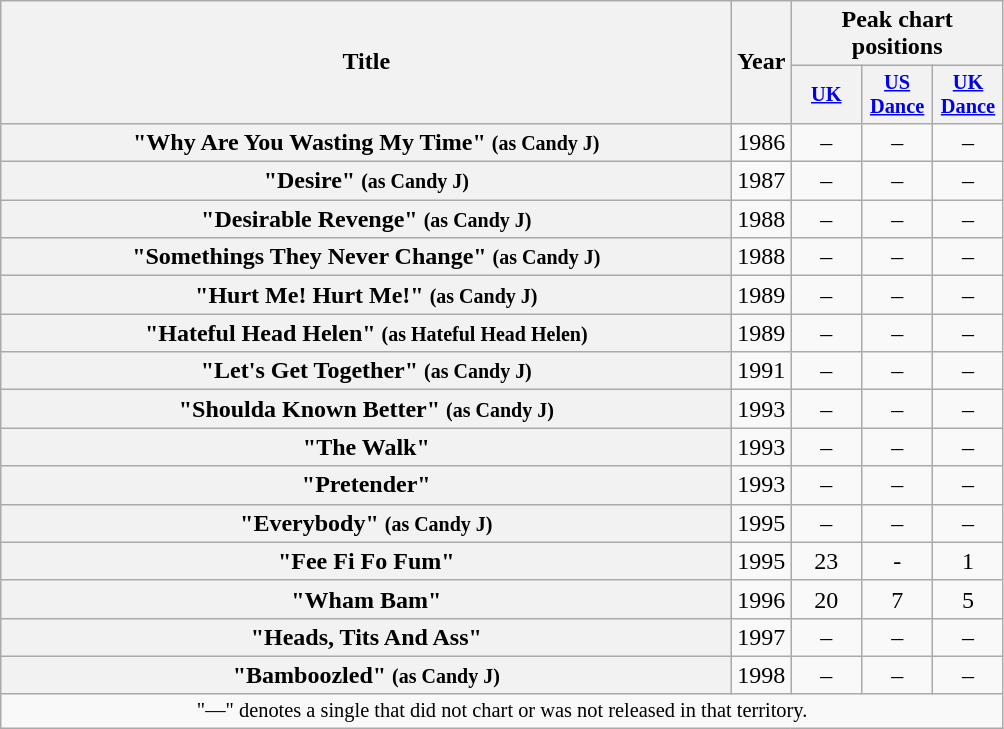<table class="wikitable plainrowheaders" style="text-align:center;">
<tr>
<th scope="col" rowspan="2" style="width:30em;">Title</th>
<th scope="col" rowspan="2" style="width:1em;">Year</th>
<th colspan="3" scope="col">Peak chart positions</th>
</tr>
<tr>
<th scope="col" style="width:3em;font-size:85%;"><a href='#'>UK</a><br></th>
<th scope="col" style="width:3em;font-size:85%;"><a href='#'>US Dance</a><br></th>
<th scope="col" style="width:3em;font-size:85%;"><a href='#'>UK Dance</a></th>
</tr>
<tr>
<th scope="row">"Why Are You Wasting My Time" <small>(as Candy J)</small><br><span></span></th>
<td>1986</td>
<td>–</td>
<td>–</td>
<td>–</td>
</tr>
<tr>
<th scope="row">"Desire" <small>(as Candy J)</small><br><span></span></th>
<td>1987</td>
<td>–</td>
<td>–</td>
<td>–</td>
</tr>
<tr>
<th scope="row">"Desirable Revenge" <small>(as Candy J)</small><br><span></span></th>
<td>1988</td>
<td>–</td>
<td>–</td>
<td>–</td>
</tr>
<tr>
<th scope="row">"Somethings They Never Change" <small>(as Candy J)</small><br><span></span></th>
<td>1988</td>
<td>–</td>
<td>–</td>
<td>–</td>
</tr>
<tr>
<th scope="row">"Hurt Me! Hurt Me!" <small>(as Candy J)</small><br><span></span></th>
<td>1989</td>
<td>–</td>
<td>–</td>
<td>–</td>
</tr>
<tr>
<th scope="row">"Hateful Head Helen" <small>(as Hateful Head Helen)</small><br><span></span></th>
<td>1989</td>
<td>–</td>
<td>–</td>
<td>–</td>
</tr>
<tr>
<th scope="row">"Let's Get Together" <small>(as Candy J)</small><br><span></span></th>
<td>1991</td>
<td>–</td>
<td>–</td>
<td>–</td>
</tr>
<tr>
<th scope="row">"Shoulda Known Better" <small>(as Candy J)</small><br><span></span></th>
<td>1993</td>
<td>–</td>
<td>–</td>
<td>–</td>
</tr>
<tr>
<th scope="row">"The Walk"<br><span></span></th>
<td>1993</td>
<td>–</td>
<td>–</td>
<td>–</td>
</tr>
<tr>
<th scope="row">"Pretender"<br><span></span></th>
<td>1993</td>
<td>–</td>
<td>–</td>
<td>–</td>
</tr>
<tr>
<th scope="row">"Everybody" <small>(as Candy J)</small><br><span></span></th>
<td>1995</td>
<td>–</td>
<td>–</td>
<td>–</td>
</tr>
<tr>
<th scope="row">"Fee Fi Fo Fum"<br><span></span></th>
<td>1995</td>
<td>23</td>
<td>-</td>
<td>1</td>
</tr>
<tr>
<th scope="row">"Wham Bam"<span><br></span></th>
<td>1996</td>
<td>20</td>
<td>7</td>
<td>5</td>
</tr>
<tr>
<th scope="row">"Heads, Tits And Ass"<span><br></span></th>
<td>1997</td>
<td>–</td>
<td>–</td>
<td>–</td>
</tr>
<tr>
<th scope="row">"Bamboozled" <small>(as Candy J)</small><br><span></span></th>
<td>1998</td>
<td>–</td>
<td>–</td>
<td>–</td>
</tr>
<tr>
<td colspan="13" style="text-align:center; font-size:85%;">"—" denotes a single that did not chart or was not released in that territory.</td>
</tr>
</table>
